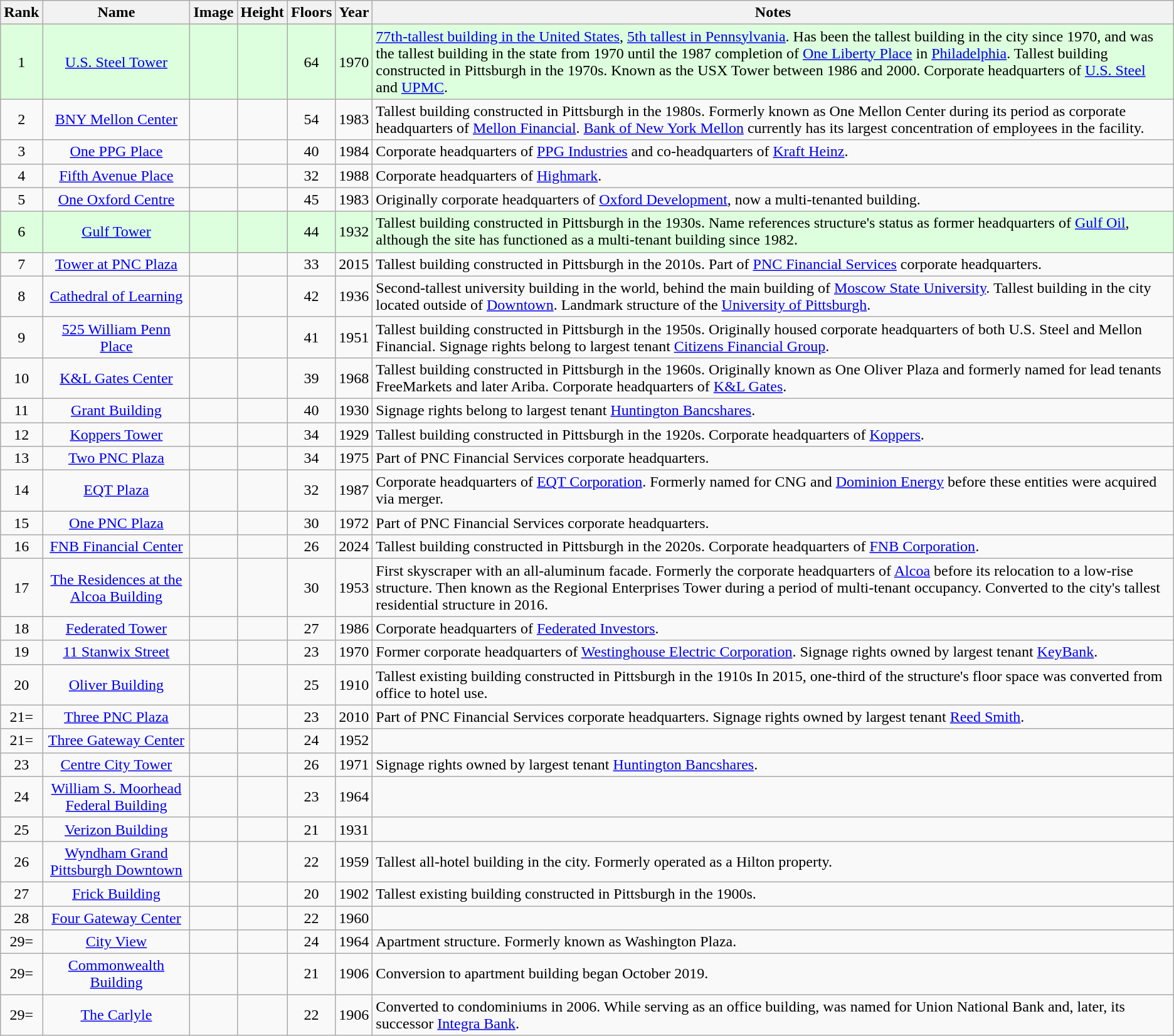<table class="wikitable sortable" style="text-align:center">
<tr>
<th>Rank</th>
<th>Name</th>
<th class="unsortable">Image</th>
<th>Height<br></th>
<th>Floors</th>
<th>Year</th>
<th class="unsortable">Notes</th>
</tr>
<tr style="background:#dfd;">
<td>1</td>
<td><a href='#'>U.S. Steel Tower</a></td>
<td></td>
<td></td>
<td>64</td>
<td>1970</td>
<td align=left><a href='#'>77th-tallest building in the United States</a>, <a href='#'>5th tallest in Pennsylvania</a>. Has been the tallest building in the city since 1970, and was the tallest building in the state from 1970 until the 1987 completion of <a href='#'>One Liberty Place</a> in <a href='#'>Philadelphia</a>. Tallest building constructed in Pittsburgh in the 1970s. Known as the USX Tower between 1986 and 2000. Corporate headquarters of <a href='#'>U.S. Steel</a> and <a href='#'>UPMC</a>.</td>
</tr>
<tr>
<td>2</td>
<td><a href='#'>BNY Mellon Center</a></td>
<td></td>
<td></td>
<td>54</td>
<td>1983</td>
<td align=left>Tallest building constructed in Pittsburgh in the 1980s. Formerly known as One Mellon Center during its period as corporate headquarters of <a href='#'>Mellon Financial</a>. <a href='#'>Bank of New York Mellon</a> currently has its largest concentration of employees in the facility.</td>
</tr>
<tr>
<td>3</td>
<td><a href='#'>One PPG Place</a></td>
<td></td>
<td></td>
<td>40</td>
<td>1984</td>
<td align=left>Corporate headquarters of <a href='#'>PPG Industries</a> and co-headquarters of <a href='#'>Kraft Heinz</a>.</td>
</tr>
<tr>
<td>4</td>
<td><a href='#'>Fifth Avenue Place</a></td>
<td></td>
<td></td>
<td>32</td>
<td>1988</td>
<td align=left>Corporate headquarters of <a href='#'>Highmark</a>.</td>
</tr>
<tr>
<td>5</td>
<td><a href='#'>One Oxford Centre</a></td>
<td></td>
<td></td>
<td>45</td>
<td>1983</td>
<td align=left>Originally corporate headquarters of <a href='#'>Oxford Development</a>, now a multi-tenanted building.</td>
</tr>
<tr style="background:#dfd;">
<td>6</td>
<td><a href='#'>Gulf Tower</a></td>
<td></td>
<td></td>
<td>44</td>
<td>1932</td>
<td align=left>Tallest building constructed in Pittsburgh in the 1930s. Name references structure's status as former headquarters of <a href='#'>Gulf Oil</a>, although the site has functioned as a multi-tenant building since 1982.</td>
</tr>
<tr>
<td>7</td>
<td><a href='#'>Tower at PNC Plaza</a></td>
<td></td>
<td></td>
<td>33</td>
<td>2015</td>
<td align=left>Tallest building constructed in Pittsburgh in the 2010s.  Part of <a href='#'>PNC Financial Services</a> corporate headquarters.</td>
</tr>
<tr>
<td>8</td>
<td><a href='#'>Cathedral of Learning</a></td>
<td></td>
<td></td>
<td>42</td>
<td>1936</td>
<td align=left>Second-tallest university building in the world, behind the main building of <a href='#'>Moscow State University</a>. Tallest building in the city located outside of <a href='#'>Downtown</a>. Landmark structure of the <a href='#'>University of Pittsburgh</a>.</td>
</tr>
<tr>
<td>9</td>
<td><a href='#'>525 William Penn Place</a></td>
<td></td>
<td></td>
<td>41</td>
<td>1951</td>
<td align=left>Tallest building constructed in Pittsburgh in the 1950s. Originally housed corporate headquarters of both U.S. Steel and Mellon Financial. Signage rights belong to largest tenant <a href='#'>Citizens Financial Group</a>.</td>
</tr>
<tr>
<td>10</td>
<td><a href='#'>K&L Gates Center</a></td>
<td></td>
<td></td>
<td>39</td>
<td>1968</td>
<td align=left>Tallest building constructed in Pittsburgh in the 1960s. Originally known as One Oliver Plaza and formerly named for lead tenants FreeMarkets and later Ariba. Corporate headquarters of <a href='#'>K&L Gates</a>.</td>
</tr>
<tr>
<td>11</td>
<td><a href='#'>Grant Building</a></td>
<td></td>
<td></td>
<td>40</td>
<td>1930</td>
<td align=left>Signage rights belong to largest tenant <a href='#'>Huntington Bancshares</a>.</td>
</tr>
<tr>
<td>12</td>
<td><a href='#'>Koppers Tower</a></td>
<td></td>
<td></td>
<td>34</td>
<td>1929</td>
<td align=left>Tallest building constructed in Pittsburgh in the 1920s. Corporate headquarters of <a href='#'>Koppers</a>.</td>
</tr>
<tr>
<td>13</td>
<td><a href='#'>Two PNC Plaza</a></td>
<td></td>
<td></td>
<td>34</td>
<td>1975</td>
<td align=left>Part of PNC Financial Services corporate headquarters.</td>
</tr>
<tr>
<td>14</td>
<td><a href='#'>EQT Plaza</a></td>
<td></td>
<td></td>
<td>32</td>
<td>1987</td>
<td align=left>Corporate headquarters of <a href='#'>EQT Corporation</a>. Formerly named for CNG and <a href='#'>Dominion Energy</a> before these entities were acquired via merger.</td>
</tr>
<tr>
<td>15</td>
<td><a href='#'>One PNC Plaza</a></td>
<td></td>
<td></td>
<td>30</td>
<td>1972</td>
<td align=left>Part of PNC Financial Services corporate headquarters.</td>
</tr>
<tr>
<td>16</td>
<td><a href='#'>FNB Financial Center</a></td>
<td></td>
<td></td>
<td>26</td>
<td>2024</td>
<td align=left>Tallest building constructed in Pittsburgh in the 2020s.  Corporate headquarters of <a href='#'>FNB Corporation</a>.</td>
</tr>
<tr>
<td>17</td>
<td><a href='#'>The Residences at the Alcoa Building</a></td>
<td></td>
<td></td>
<td>30</td>
<td>1953</td>
<td align="left">First skyscraper with an all-aluminum facade. Formerly the corporate headquarters of <a href='#'>Alcoa</a> before its relocation to a low-rise structure. Then known as the Regional Enterprises Tower during a period of multi-tenant occupancy. Converted to the city's tallest residential structure in 2016.</td>
</tr>
<tr>
<td>18</td>
<td><a href='#'>Federated Tower</a></td>
<td></td>
<td></td>
<td>27</td>
<td>1986</td>
<td align="left">Corporate headquarters of <a href='#'>Federated Investors</a>.</td>
</tr>
<tr>
<td>19</td>
<td><a href='#'>11 Stanwix Street</a></td>
<td></td>
<td></td>
<td>23</td>
<td>1970</td>
<td align="left">Former corporate headquarters of <a href='#'>Westinghouse Electric Corporation</a>. Signage rights owned by largest tenant <a href='#'>KeyBank</a>.</td>
</tr>
<tr>
<td>20</td>
<td><a href='#'>Oliver Building</a></td>
<td></td>
<td></td>
<td>25</td>
<td>1910</td>
<td align="left">Tallest existing building constructed in Pittsburgh in the 1910s In 2015, one-third of the structure's floor space was converted from office to hotel use.</td>
</tr>
<tr>
<td>21=</td>
<td><a href='#'>Three PNC Plaza</a></td>
<td></td>
<td></td>
<td>23</td>
<td>2010</td>
<td align="left">Part of PNC Financial Services corporate headquarters. Signage rights owned by largest tenant <a href='#'>Reed Smith</a>.</td>
</tr>
<tr>
<td>21=</td>
<td><a href='#'>Three Gateway Center</a></td>
<td></td>
<td></td>
<td>24</td>
<td>1952</td>
<td align="left"></td>
</tr>
<tr>
<td>23</td>
<td><a href='#'>Centre City Tower</a></td>
<td></td>
<td></td>
<td>26</td>
<td>1971</td>
<td align="left">Signage rights owned by largest tenant <a href='#'>Huntington Bancshares</a>.</td>
</tr>
<tr>
<td>24</td>
<td><a href='#'>William S. Moorhead Federal Building</a></td>
<td></td>
<td></td>
<td>23</td>
<td>1964</td>
<td align="left"></td>
</tr>
<tr>
<td>25</td>
<td><a href='#'>Verizon Building</a></td>
<td></td>
<td></td>
<td>21</td>
<td>1931</td>
<td align="left"></td>
</tr>
<tr>
<td>26</td>
<td><a href='#'>Wyndham Grand Pittsburgh Downtown</a></td>
<td></td>
<td></td>
<td>22</td>
<td>1959</td>
<td align="left">Tallest all-hotel building in the city. Formerly operated as a Hilton property.</td>
</tr>
<tr>
<td>27</td>
<td><a href='#'>Frick Building</a></td>
<td></td>
<td></td>
<td>20</td>
<td>1902</td>
<td align="left">Tallest existing building constructed in Pittsburgh in the 1900s.</td>
</tr>
<tr>
<td>28</td>
<td><a href='#'>Four Gateway Center</a></td>
<td></td>
<td></td>
<td>22</td>
<td>1960</td>
<td align="left"></td>
</tr>
<tr>
<td>29=</td>
<td><a href='#'>City View</a></td>
<td></td>
<td></td>
<td>24</td>
<td>1964</td>
<td align="left">Apartment structure. Formerly known as Washington Plaza.</td>
</tr>
<tr>
<td>29=</td>
<td><a href='#'>Commonwealth Building</a></td>
<td></td>
<td></td>
<td>21</td>
<td>1906</td>
<td align="left">Conversion to apartment building began October 2019.</td>
</tr>
<tr>
<td>29=</td>
<td><a href='#'>The Carlyle</a></td>
<td></td>
<td></td>
<td>22</td>
<td>1906</td>
<td align="left">Converted to condominiums in 2006. While serving as an office building, was named for Union National Bank and, later, its successor <a href='#'>Integra Bank</a>.</td>
</tr>
</table>
